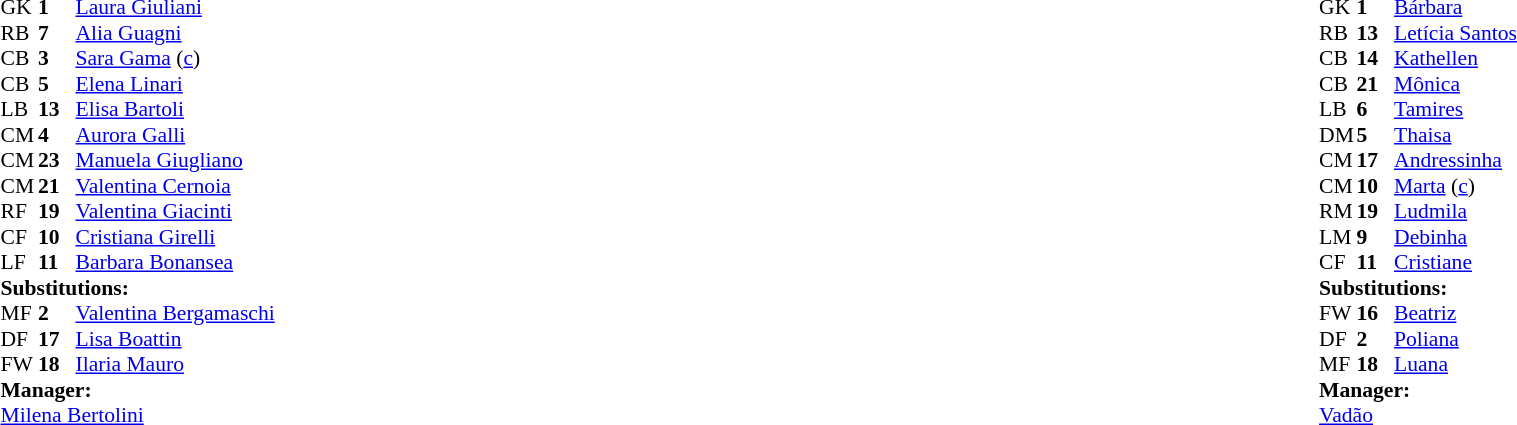<table width="100%">
<tr>
<td valign="top" width="40%"><br><table style="font-size:90%" cellspacing="0" cellpadding="0">
<tr>
<th width=25></th>
<th width=25></th>
</tr>
<tr>
<td>GK</td>
<td><strong>1</strong></td>
<td><a href='#'>Laura Giuliani</a></td>
</tr>
<tr>
<td>RB</td>
<td><strong>7</strong></td>
<td><a href='#'>Alia Guagni</a></td>
</tr>
<tr>
<td>CB</td>
<td><strong>3</strong></td>
<td><a href='#'>Sara Gama</a> (<a href='#'>c</a>)</td>
</tr>
<tr>
<td>CB</td>
<td><strong>5</strong></td>
<td><a href='#'>Elena Linari</a></td>
</tr>
<tr>
<td>LB</td>
<td><strong>13</strong></td>
<td><a href='#'>Elisa Bartoli</a></td>
<td></td>
<td></td>
</tr>
<tr>
<td>CM</td>
<td><strong>4</strong></td>
<td><a href='#'>Aurora Galli</a></td>
</tr>
<tr>
<td>CM</td>
<td><strong>23</strong></td>
<td><a href='#'>Manuela Giugliano</a></td>
</tr>
<tr>
<td>CM</td>
<td><strong>21</strong></td>
<td><a href='#'>Valentina Cernoia</a></td>
</tr>
<tr>
<td>RF</td>
<td><strong>19</strong></td>
<td><a href='#'>Valentina Giacinti</a></td>
<td></td>
<td></td>
</tr>
<tr>
<td>CF</td>
<td><strong>10</strong></td>
<td><a href='#'>Cristiana Girelli</a></td>
<td></td>
<td></td>
</tr>
<tr>
<td>LF</td>
<td><strong>11</strong></td>
<td><a href='#'>Barbara Bonansea</a></td>
</tr>
<tr>
<td colspan=3><strong>Substitutions:</strong></td>
</tr>
<tr>
<td>MF</td>
<td><strong>2</strong></td>
<td><a href='#'>Valentina Bergamaschi</a></td>
<td></td>
<td></td>
</tr>
<tr>
<td>DF</td>
<td><strong>17</strong></td>
<td><a href='#'>Lisa Boattin</a></td>
<td></td>
<td></td>
</tr>
<tr>
<td>FW</td>
<td><strong>18</strong></td>
<td><a href='#'>Ilaria Mauro</a></td>
<td></td>
<td></td>
</tr>
<tr>
<td colspan=3><strong>Manager:</strong></td>
</tr>
<tr>
<td colspan=3><a href='#'>Milena Bertolini</a></td>
</tr>
</table>
</td>
<td valign="top"></td>
<td valign="top" width="50%"><br><table style="font-size:90%; margin:auto" cellspacing="0" cellpadding="0">
<tr>
<th width=25></th>
<th width=25></th>
</tr>
<tr>
<td>GK</td>
<td><strong>1</strong></td>
<td><a href='#'>Bárbara</a></td>
</tr>
<tr>
<td>RB</td>
<td><strong>13</strong></td>
<td><a href='#'>Letícia Santos</a></td>
<td></td>
<td></td>
</tr>
<tr>
<td>CB</td>
<td><strong>14</strong></td>
<td><a href='#'>Kathellen</a></td>
<td></td>
</tr>
<tr>
<td>CB</td>
<td><strong>21</strong></td>
<td><a href='#'>Mônica</a></td>
</tr>
<tr>
<td>LB</td>
<td><strong>6</strong></td>
<td><a href='#'>Tamires</a></td>
</tr>
<tr>
<td>DM</td>
<td><strong>5</strong></td>
<td><a href='#'>Thaisa</a></td>
</tr>
<tr>
<td>CM</td>
<td><strong>17</strong></td>
<td><a href='#'>Andressinha</a></td>
</tr>
<tr>
<td>CM</td>
<td><strong>10</strong></td>
<td><a href='#'>Marta</a> (<a href='#'>c</a>)</td>
<td></td>
<td></td>
</tr>
<tr>
<td>RM</td>
<td><strong>19</strong></td>
<td><a href='#'>Ludmila</a></td>
</tr>
<tr>
<td>LM</td>
<td><strong>9</strong></td>
<td><a href='#'>Debinha</a></td>
</tr>
<tr>
<td>CF</td>
<td><strong>11</strong></td>
<td><a href='#'>Cristiane</a></td>
<td></td>
<td></td>
</tr>
<tr>
<td colspan=3><strong>Substitutions:</strong></td>
</tr>
<tr>
<td>FW</td>
<td><strong>16</strong></td>
<td><a href='#'>Beatriz</a></td>
<td></td>
<td></td>
</tr>
<tr>
<td>DF</td>
<td><strong>2</strong></td>
<td><a href='#'>Poliana</a></td>
<td></td>
<td></td>
</tr>
<tr>
<td>MF</td>
<td><strong>18</strong></td>
<td><a href='#'>Luana</a></td>
<td></td>
<td></td>
</tr>
<tr>
<td colspan=3><strong>Manager:</strong></td>
</tr>
<tr>
<td colspan=3><a href='#'>Vadão</a></td>
</tr>
</table>
</td>
</tr>
</table>
